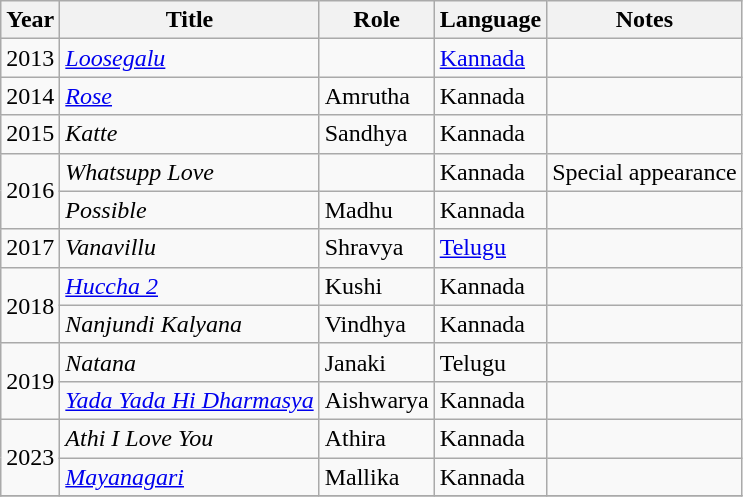<table class="wikitable sortable plainrowheaders">
<tr>
<th>Year</th>
<th>Title</th>
<th>Role</th>
<th>Language</th>
<th class="unsortable">Notes</th>
</tr>
<tr>
<td>2013</td>
<td><em><a href='#'>Loosegalu</a></em></td>
<td></td>
<td><a href='#'>Kannada</a></td>
<td></td>
</tr>
<tr>
<td>2014</td>
<td><em><a href='#'>Rose</a></em></td>
<td>Amrutha</td>
<td>Kannada</td>
<td></td>
</tr>
<tr>
<td>2015</td>
<td><em>Katte</em></td>
<td>Sandhya</td>
<td>Kannada</td>
<td></td>
</tr>
<tr>
<td rowspan="2">2016</td>
<td><em>Whatsupp Love</em></td>
<td></td>
<td>Kannada</td>
<td>Special appearance</td>
</tr>
<tr>
<td><em>Possible</em></td>
<td>Madhu</td>
<td>Kannada</td>
<td></td>
</tr>
<tr>
<td>2017</td>
<td><em>Vanavillu</em></td>
<td>Shravya</td>
<td><a href='#'>Telugu</a></td>
<td></td>
</tr>
<tr>
<td rowspan="2">2018</td>
<td><em><a href='#'>Huccha 2</a></em></td>
<td>Kushi</td>
<td>Kannada</td>
<td></td>
</tr>
<tr>
<td><em>Nanjundi Kalyana</em></td>
<td>Vindhya</td>
<td>Kannada</td>
<td></td>
</tr>
<tr>
<td rowspan="2">2019</td>
<td><em>Natana</em></td>
<td>Janaki</td>
<td>Telugu</td>
<td></td>
</tr>
<tr>
<td><em><a href='#'>Yada Yada Hi Dharmasya</a></em></td>
<td>Aishwarya</td>
<td>Kannada</td>
<td></td>
</tr>
<tr>
<td rowspan="2">2023</td>
<td><em>Athi I Love You</em></td>
<td>Athira</td>
<td>Kannada</td>
<td></td>
</tr>
<tr>
<td><em><a href='#'>Mayanagari</a></em></td>
<td>Mallika</td>
<td>Kannada</td>
<td></td>
</tr>
<tr>
</tr>
</table>
